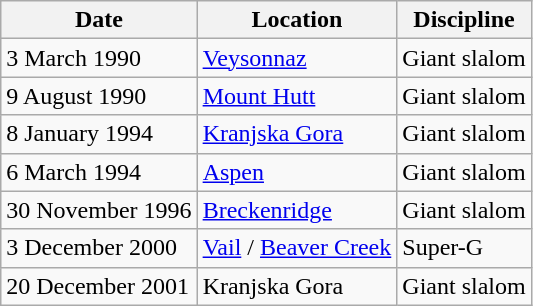<table class="wikitable">
<tr>
<th>Date</th>
<th>Location</th>
<th>Discipline</th>
</tr>
<tr>
<td>3 March 1990</td>
<td> <a href='#'>Veysonnaz</a></td>
<td>Giant slalom</td>
</tr>
<tr>
<td>9 August 1990</td>
<td> <a href='#'>Mount Hutt</a></td>
<td>Giant slalom</td>
</tr>
<tr>
<td>8 January 1994</td>
<td> <a href='#'>Kranjska Gora</a></td>
<td>Giant slalom</td>
</tr>
<tr>
<td>6 March 1994</td>
<td> <a href='#'>Aspen</a></td>
<td>Giant slalom</td>
</tr>
<tr>
<td>30 November 1996</td>
<td> <a href='#'>Breckenridge</a></td>
<td>Giant slalom</td>
</tr>
<tr>
<td>3 December 2000</td>
<td> <a href='#'>Vail</a> / <a href='#'>Beaver Creek</a></td>
<td>Super-G</td>
</tr>
<tr>
<td>20 December 2001</td>
<td> Kranjska Gora</td>
<td>Giant slalom</td>
</tr>
</table>
